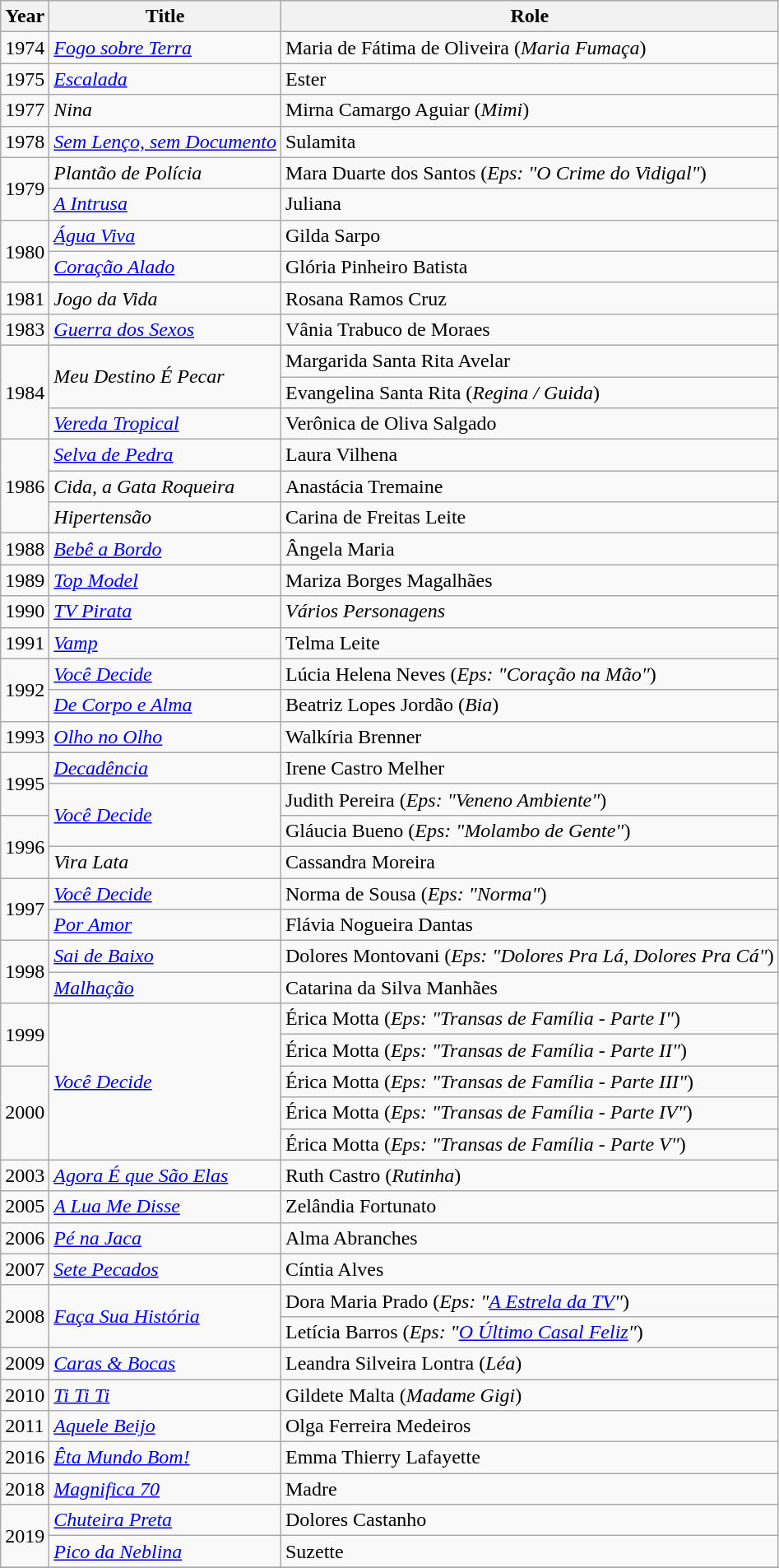<table class="wikitable">
<tr>
<th>Year</th>
<th>Title</th>
<th>Role</th>
</tr>
<tr>
<td>1974</td>
<td><em><a href='#'>Fogo sobre Terra</a></em></td>
<td>Maria de Fátima de Oliveira (<em>Maria Fumaça</em>)</td>
</tr>
<tr>
<td>1975</td>
<td><em><a href='#'>Escalada</a></em></td>
<td>Ester</td>
</tr>
<tr>
<td>1977</td>
<td><em>Nina</em></td>
<td>Mirna Camargo Aguiar (<em>Mimi</em>)</td>
</tr>
<tr>
<td>1978</td>
<td><em><a href='#'>Sem Lenço, sem Documento</a></em></td>
<td>Sulamita</td>
</tr>
<tr>
<td rowspan="2">1979</td>
<td><em>Plantão de Polícia</em></td>
<td>Mara Duarte dos Santos (<em>Eps: "O Crime do Vidigal"</em>)</td>
</tr>
<tr>
<td><em><a href='#'>A Intrusa</a></em></td>
<td>Juliana</td>
</tr>
<tr>
<td rowspan="2">1980</td>
<td><em><a href='#'>Água Viva</a></em></td>
<td>Gilda Sarpo</td>
</tr>
<tr>
<td><em><a href='#'>Coração Alado</a></em></td>
<td>Glória Pinheiro Batista</td>
</tr>
<tr>
<td>1981</td>
<td><em>Jogo da Vida</em></td>
<td>Rosana Ramos Cruz</td>
</tr>
<tr>
<td>1983</td>
<td><em><a href='#'>Guerra dos Sexos</a></em></td>
<td>Vânia Trabuco de Moraes</td>
</tr>
<tr>
<td rowspan="3">1984</td>
<td rowspan="2"><em>Meu Destino É Pecar</em></td>
<td>Margarida Santa Rita Avelar</td>
</tr>
<tr>
<td>Evangelina Santa Rita (<em>Regina / Guida</em>)</td>
</tr>
<tr>
<td><em><a href='#'>Vereda Tropical</a></em></td>
<td>Verônica de Oliva Salgado</td>
</tr>
<tr>
<td rowspan="3">1986</td>
<td><em><a href='#'>Selva de Pedra</a></em></td>
<td>Laura Vilhena</td>
</tr>
<tr>
<td><em>Cida, a Gata Roqueira</em></td>
<td>Anastácia Tremaine</td>
</tr>
<tr>
<td><em>Hipertensão</em></td>
<td>Carina de Freitas Leite</td>
</tr>
<tr>
<td>1988</td>
<td><em><a href='#'>Bebê a Bordo</a></em></td>
<td>Ângela Maria</td>
</tr>
<tr>
<td>1989</td>
<td><em><a href='#'>Top Model</a></em></td>
<td>Mariza Borges Magalhães</td>
</tr>
<tr>
<td>1990</td>
<td><em><a href='#'>TV Pirata</a></em></td>
<td><em>Vários Personagens</em></td>
</tr>
<tr>
<td>1991</td>
<td><em><a href='#'>Vamp</a></em></td>
<td>Telma Leite</td>
</tr>
<tr>
<td rowspan="2">1992</td>
<td><em><a href='#'>Você Decide</a></em></td>
<td>Lúcia Helena Neves (<em>Eps: "Coração na Mão"</em>)</td>
</tr>
<tr>
<td><em><a href='#'>De Corpo e Alma</a></em></td>
<td>Beatriz Lopes Jordão (<em>Bia</em>)</td>
</tr>
<tr>
<td>1993</td>
<td><em><a href='#'>Olho no Olho</a></em></td>
<td>Walkíria Brenner</td>
</tr>
<tr>
<td rowspan="2">1995</td>
<td><em><a href='#'>Decadência</a></em></td>
<td>Irene Castro Melher</td>
</tr>
<tr>
<td rowspan="2"><em><a href='#'>Você Decide</a></em></td>
<td>Judith Pereira (<em>Eps: "Veneno Ambiente"</em>)</td>
</tr>
<tr>
<td rowspan="2">1996</td>
<td>Gláucia Bueno (<em>Eps: "Molambo de Gente"</em>)</td>
</tr>
<tr>
<td><em>Vira Lata</em></td>
<td>Cassandra Moreira</td>
</tr>
<tr>
<td rowspan="2">1997</td>
<td><em><a href='#'>Você Decide</a></em></td>
<td>Norma de Sousa (<em>Eps: "Norma"</em>)</td>
</tr>
<tr>
<td><em><a href='#'>Por Amor</a></em></td>
<td>Flávia Nogueira Dantas</td>
</tr>
<tr>
<td rowspan="2">1998</td>
<td><em><a href='#'>Sai de Baixo</a></em></td>
<td>Dolores Montovani (<em>Eps: "Dolores Pra Lá, Dolores Pra Cá"</em>)</td>
</tr>
<tr>
<td><em><a href='#'>Malhação</a></em></td>
<td>Catarina da Silva Manhães</td>
</tr>
<tr>
<td rowspan="2">1999</td>
<td rowspan="5"><em><a href='#'>Você Decide</a></em></td>
<td>Érica Motta (<em>Eps: "Transas de Família - Parte I"</em>)</td>
</tr>
<tr>
<td>Érica Motta (<em>Eps: "Transas de Família - Parte II"</em>)</td>
</tr>
<tr>
<td rowspan="3">2000</td>
<td>Érica Motta (<em>Eps: "Transas de Família - Parte III"</em>)</td>
</tr>
<tr>
<td>Érica Motta (<em>Eps: "Transas de Família - Parte IV"</em>)</td>
</tr>
<tr>
<td>Érica Motta (<em>Eps: "Transas de Família - Parte V"</em>)</td>
</tr>
<tr>
<td>2003</td>
<td><em><a href='#'>Agora É que São Elas</a></em></td>
<td>Ruth Castro (<em>Rutinha</em>)</td>
</tr>
<tr>
<td>2005</td>
<td><em><a href='#'>A Lua Me Disse</a></em></td>
<td>Zelândia Fortunato</td>
</tr>
<tr>
<td>2006</td>
<td><em><a href='#'>Pé na Jaca</a></em></td>
<td>Alma Abranches</td>
</tr>
<tr>
<td>2007</td>
<td><em><a href='#'>Sete Pecados</a></em></td>
<td>Cíntia Alves</td>
</tr>
<tr>
<td rowspan="2">2008</td>
<td rowspan="2"><em><a href='#'>Faça Sua História</a></em></td>
<td>Dora Maria Prado (<em>Eps: "<a href='#'>A Estrela da TV</a>"</em>)</td>
</tr>
<tr>
<td>Letícia Barros (<em>Eps: "<a href='#'>O Último Casal Feliz</a>"</em>)</td>
</tr>
<tr>
<td>2009</td>
<td><em><a href='#'>Caras & Bocas</a></em></td>
<td>Leandra Silveira Lontra (<em>Léa</em>)</td>
</tr>
<tr>
<td>2010</td>
<td><em><a href='#'>Ti Ti Ti</a></em></td>
<td>Gildete Malta (<em>Madame Gigi</em>)</td>
</tr>
<tr>
<td>2011</td>
<td><em><a href='#'>Aquele Beijo</a></em></td>
<td>Olga Ferreira Medeiros</td>
</tr>
<tr>
<td>2016</td>
<td><em><a href='#'>Êta Mundo Bom!</a></em></td>
<td>Emma Thierry Lafayette</td>
</tr>
<tr>
<td>2018</td>
<td><em><a href='#'>Magnifica 70</a></em></td>
<td>Madre</td>
</tr>
<tr>
<td rowspan="2">2019</td>
<td><em><a href='#'>Chuteira Preta</a></em></td>
<td>Dolores Castanho</td>
</tr>
<tr>
<td><em><a href='#'>Pico da Neblina</a></em></td>
<td>Suzette</td>
</tr>
<tr>
</tr>
</table>
